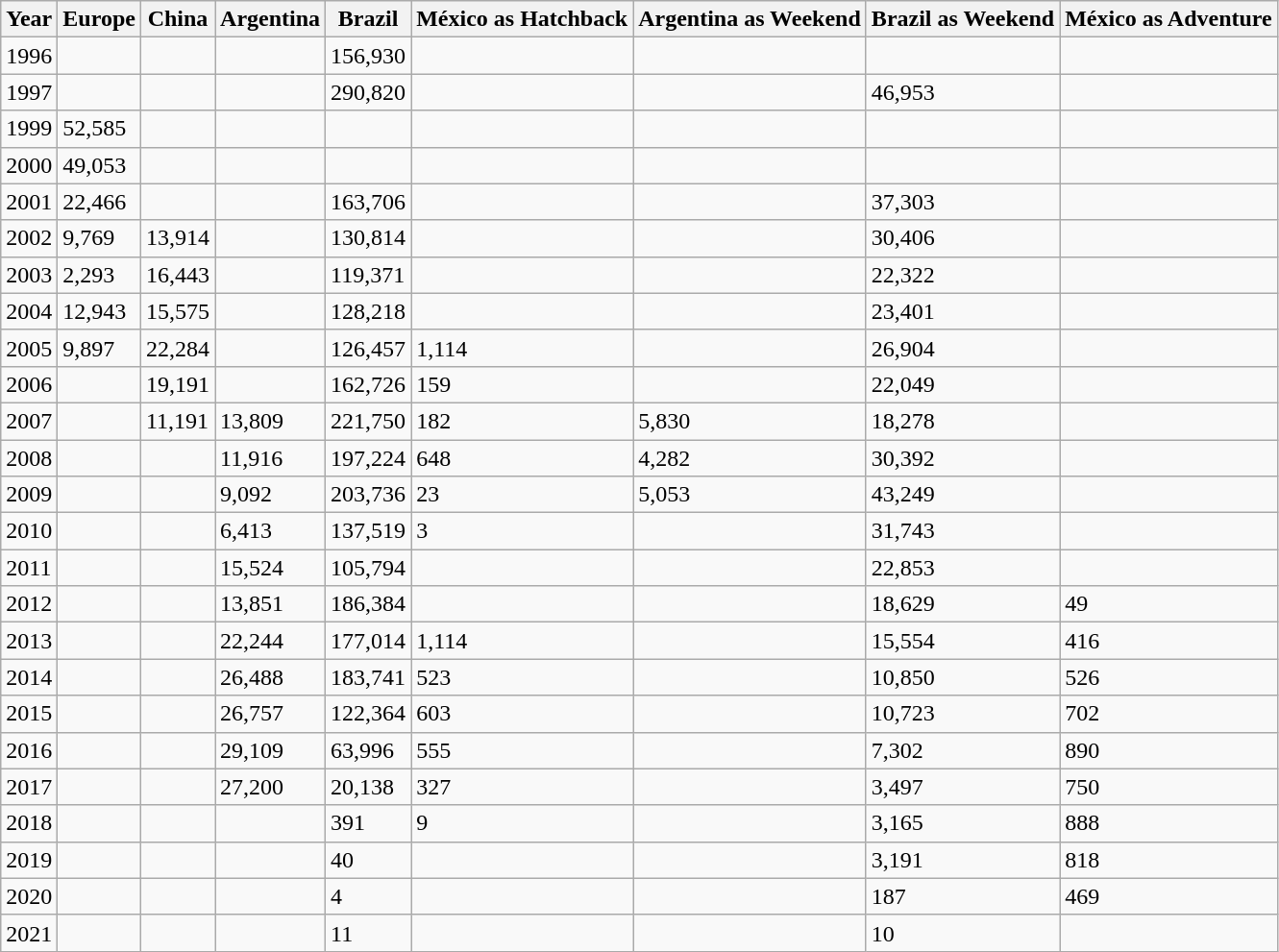<table class="wikitable">
<tr>
<th>Year</th>
<th>Europe</th>
<th>China</th>
<th>Argentina</th>
<th>Brazil</th>
<th>México as Hatchback</th>
<th>Argentina as Weekend</th>
<th>Brazil as Weekend</th>
<th>México as Adventure</th>
</tr>
<tr>
<td>1996</td>
<td></td>
<td></td>
<td></td>
<td>156,930</td>
<td></td>
<td></td>
<td></td>
<td></td>
</tr>
<tr>
<td>1997</td>
<td></td>
<td></td>
<td></td>
<td>290,820</td>
<td></td>
<td></td>
<td>46,953</td>
<td></td>
</tr>
<tr>
<td>1999</td>
<td>52,585</td>
<td></td>
<td></td>
<td></td>
<td></td>
<td></td>
<td></td>
<td></td>
</tr>
<tr>
<td>2000</td>
<td>49,053</td>
<td></td>
<td></td>
<td></td>
<td></td>
<td></td>
<td></td>
<td></td>
</tr>
<tr>
<td>2001</td>
<td>22,466</td>
<td></td>
<td></td>
<td>163,706</td>
<td></td>
<td></td>
<td>37,303</td>
<td></td>
</tr>
<tr>
<td>2002</td>
<td>9,769</td>
<td>13,914</td>
<td></td>
<td>130,814</td>
<td></td>
<td></td>
<td>30,406</td>
<td></td>
</tr>
<tr>
<td>2003</td>
<td>2,293</td>
<td>16,443</td>
<td></td>
<td>119,371</td>
<td></td>
<td></td>
<td>22,322</td>
<td></td>
</tr>
<tr>
<td>2004</td>
<td>12,943</td>
<td>15,575</td>
<td></td>
<td>128,218</td>
<td></td>
<td></td>
<td>23,401</td>
<td></td>
</tr>
<tr>
<td>2005</td>
<td>9,897</td>
<td>22,284</td>
<td></td>
<td>126,457</td>
<td>1,114</td>
<td></td>
<td>26,904</td>
<td></td>
</tr>
<tr>
<td>2006</td>
<td></td>
<td>19,191</td>
<td></td>
<td>162,726</td>
<td>159</td>
<td></td>
<td>22,049</td>
<td></td>
</tr>
<tr>
<td>2007</td>
<td></td>
<td>11,191</td>
<td>13,809</td>
<td>221,750</td>
<td>182</td>
<td>5,830</td>
<td>18,278</td>
<td></td>
</tr>
<tr>
<td>2008</td>
<td></td>
<td></td>
<td>11,916</td>
<td>197,224</td>
<td>648</td>
<td>4,282</td>
<td>30,392</td>
<td></td>
</tr>
<tr>
<td>2009</td>
<td></td>
<td></td>
<td>9,092</td>
<td>203,736</td>
<td>23</td>
<td>5,053</td>
<td>43,249</td>
<td></td>
</tr>
<tr>
<td>2010</td>
<td></td>
<td></td>
<td>6,413</td>
<td>137,519</td>
<td>3</td>
<td></td>
<td>31,743</td>
<td></td>
</tr>
<tr>
<td>2011</td>
<td></td>
<td></td>
<td>15,524</td>
<td>105,794</td>
<td></td>
<td></td>
<td>22,853</td>
<td></td>
</tr>
<tr>
<td>2012</td>
<td></td>
<td></td>
<td>13,851</td>
<td>186,384</td>
<td></td>
<td></td>
<td>18,629</td>
<td>49</td>
</tr>
<tr>
<td>2013</td>
<td></td>
<td></td>
<td>22,244</td>
<td>177,014</td>
<td>1,114</td>
<td></td>
<td>15,554</td>
<td>416</td>
</tr>
<tr>
<td>2014</td>
<td></td>
<td></td>
<td>26,488</td>
<td>183,741</td>
<td>523</td>
<td></td>
<td>10,850</td>
<td>526</td>
</tr>
<tr>
<td>2015</td>
<td></td>
<td></td>
<td>26,757</td>
<td>122,364</td>
<td>603</td>
<td></td>
<td>10,723</td>
<td>702</td>
</tr>
<tr>
<td>2016</td>
<td></td>
<td></td>
<td>29,109</td>
<td>63,996</td>
<td>555</td>
<td></td>
<td>7,302</td>
<td>890</td>
</tr>
<tr>
<td>2017</td>
<td></td>
<td></td>
<td>27,200</td>
<td>20,138</td>
<td>327</td>
<td></td>
<td>3,497</td>
<td>750</td>
</tr>
<tr>
<td>2018</td>
<td></td>
<td></td>
<td></td>
<td>391</td>
<td>9</td>
<td></td>
<td>3,165</td>
<td>888</td>
</tr>
<tr>
<td>2019</td>
<td></td>
<td></td>
<td></td>
<td>40</td>
<td></td>
<td></td>
<td>3,191</td>
<td>818</td>
</tr>
<tr>
<td>2020</td>
<td></td>
<td></td>
<td></td>
<td>4</td>
<td></td>
<td></td>
<td>187</td>
<td>469</td>
</tr>
<tr>
<td>2021</td>
<td></td>
<td></td>
<td></td>
<td>11</td>
<td></td>
<td></td>
<td>10</td>
<td></td>
</tr>
</table>
